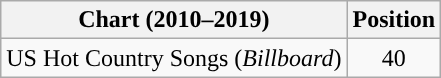<table class="wikitable">
<tr>
<th>Chart (2010–2019)</th>
<th>Position</th>
</tr>
<tr>
<td>US Hot Country Songs (<em>Billboard</em>)</td>
<td style="text-align:center;">40</td>
</tr>
</table>
